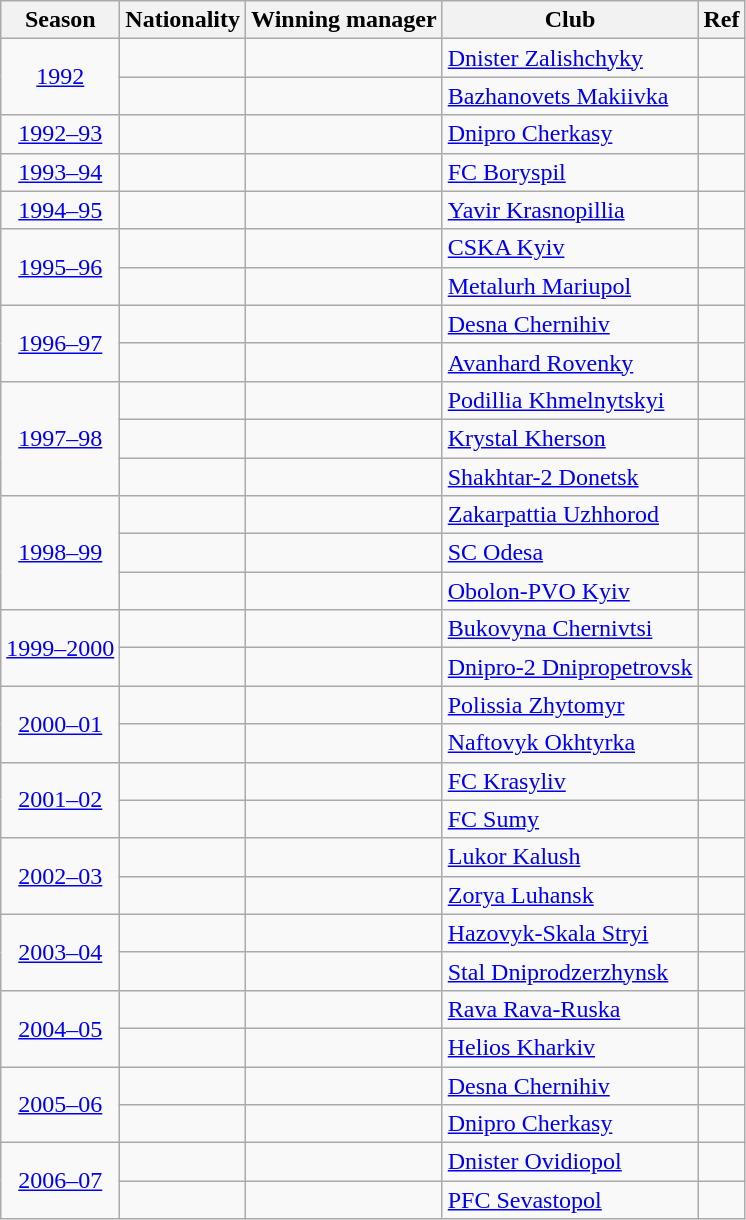<table class="sortable wikitable">
<tr>
<th>Season</th>
<th>Nationality</th>
<th>Winning manager</th>
<th>Club</th>
<th class="unsortable">Ref</th>
</tr>
<tr>
<td align=center rowspan=2><a href='#'>1992</a></td>
<td align=center></td>
<td></td>
<td><a href='#'>Dnister Zalishchyky</a></td>
<td align=center></td>
</tr>
<tr>
<td align=center></td>
<td></td>
<td><a href='#'>Bazhanovets Makiivka</a></td>
<td align=center></td>
</tr>
<tr>
<td align=center><a href='#'>1992–93</a></td>
<td align=center></td>
<td></td>
<td><a href='#'>Dnipro Cherkasy</a></td>
<td align=center></td>
</tr>
<tr>
<td align=center><a href='#'>1993–94</a></td>
<td align=center></td>
<td></td>
<td><a href='#'>FC Boryspil</a></td>
<td align=center></td>
</tr>
<tr>
<td align=center><a href='#'>1994–95</a></td>
<td align=center></td>
<td></td>
<td><a href='#'>Yavir Krasnopillia</a></td>
<td align=center></td>
</tr>
<tr>
<td align=center rowspan=2><a href='#'>1995–96</a></td>
<td align=center></td>
<td></td>
<td><a href='#'>CSKA Kyiv</a></td>
<td align=center></td>
</tr>
<tr>
<td align=center></td>
<td></td>
<td><a href='#'>Metalurh Mariupol</a></td>
<td align=center></td>
</tr>
<tr>
<td align=center rowspan=2><a href='#'>1996–97</a></td>
<td align=center></td>
<td></td>
<td><a href='#'>Desna Chernihiv</a></td>
<td align=center></td>
</tr>
<tr>
<td align=center></td>
<td></td>
<td><a href='#'>Avanhard Rovenky</a></td>
<td align=center></td>
</tr>
<tr>
<td align=center rowspan=3><a href='#'>1997–98</a></td>
<td align=center></td>
<td></td>
<td><a href='#'>Podillia Khmelnytskyi</a></td>
<td align=center></td>
</tr>
<tr>
<td align=center></td>
<td></td>
<td><a href='#'>Krystal Kherson</a></td>
<td align=center></td>
</tr>
<tr>
<td align=center></td>
<td></td>
<td><a href='#'>Shakhtar-2 Donetsk</a></td>
<td align=center></td>
</tr>
<tr>
<td align=center rowspan=3><a href='#'>1998–99</a></td>
<td align=center></td>
<td></td>
<td><a href='#'>Zakarpattia Uzhhorod</a></td>
<td align=center></td>
</tr>
<tr>
<td align=center></td>
<td></td>
<td><a href='#'>SC Odesa</a></td>
<td align=center></td>
</tr>
<tr>
<td align=center></td>
<td></td>
<td><a href='#'>Obolon-PVO Kyiv</a></td>
<td align=center></td>
</tr>
<tr>
<td align=center rowspan=2><a href='#'>1999–2000</a></td>
<td align=center></td>
<td></td>
<td><a href='#'>Bukovyna Chernivtsi</a></td>
<td align=center></td>
</tr>
<tr>
<td align=center></td>
<td></td>
<td><a href='#'>Dnipro-2 Dnipropetrovsk</a></td>
<td align=center></td>
</tr>
<tr>
<td align=center rowspan=2><a href='#'>2000–01</a></td>
<td align=center></td>
<td></td>
<td><a href='#'>Polissia Zhytomyr</a></td>
<td align=center></td>
</tr>
<tr>
<td align=center></td>
<td></td>
<td><a href='#'>Naftovyk Okhtyrka</a></td>
<td align=center></td>
</tr>
<tr>
<td align=center rowspan=2><a href='#'>2001–02</a></td>
<td align=center></td>
<td></td>
<td><a href='#'>FC Krasyliv</a></td>
<td align=center></td>
</tr>
<tr>
<td align=center></td>
<td></td>
<td><a href='#'>FC Sumy</a></td>
<td align=center></td>
</tr>
<tr>
<td align=center rowspan=2><a href='#'>2002–03</a></td>
<td align=center></td>
<td></td>
<td><a href='#'>Lukor Kalush</a></td>
<td align=center></td>
</tr>
<tr>
<td align=center></td>
<td></td>
<td><a href='#'>Zorya Luhansk</a></td>
<td align=center></td>
</tr>
<tr>
<td align=center rowspan=2><a href='#'>2003–04</a></td>
<td align=center></td>
<td></td>
<td><a href='#'>Hazovyk-Skala Stryi</a></td>
<td align=center></td>
</tr>
<tr>
<td align=center></td>
<td></td>
<td><a href='#'>Stal Dniprodzerzhynsk</a></td>
<td align=center></td>
</tr>
<tr>
<td align=center rowspan=2><a href='#'>2004–05</a></td>
<td align=center></td>
<td></td>
<td><a href='#'>Rava Rava-Ruska</a></td>
<td align=center></td>
</tr>
<tr>
<td align=center></td>
<td></td>
<td><a href='#'>Helios Kharkiv</a></td>
<td align=center></td>
</tr>
<tr>
<td align=center rowspan=2><a href='#'>2005–06</a></td>
<td align=center></td>
<td></td>
<td><a href='#'>Desna Chernihiv</a></td>
<td align=center></td>
</tr>
<tr>
<td align=center></td>
<td></td>
<td><a href='#'>Dnipro Cherkasy</a></td>
<td align=center></td>
</tr>
<tr>
<td align=center rowspan=2><a href='#'>2006–07</a></td>
<td align=center></td>
<td></td>
<td><a href='#'>Dnister Ovidiopol</a></td>
<td align=center></td>
</tr>
<tr>
<td align=center></td>
<td></td>
<td><a href='#'>PFC Sevastopol</a></td>
<td align=center></td>
</tr>
</table>
